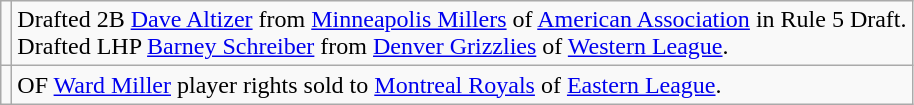<table class="wikitable">
<tr>
<td></td>
<td>Drafted 2B <a href='#'>Dave Altizer</a> from <a href='#'>Minneapolis Millers</a> of <a href='#'>American Association</a> in Rule 5 Draft. <br> Drafted LHP <a href='#'>Barney Schreiber</a> from <a href='#'>Denver Grizzlies</a> of <a href='#'>Western League</a>.</td>
</tr>
<tr>
<td></td>
<td>OF <a href='#'>Ward Miller</a> player rights sold to <a href='#'>Montreal Royals</a> of <a href='#'>Eastern League</a>.</td>
</tr>
</table>
